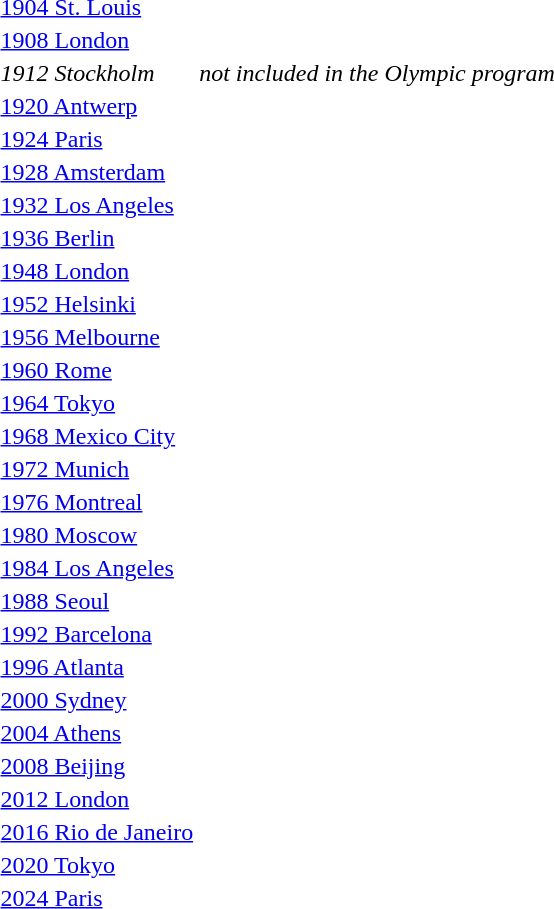<table>
<tr valign="top">
<td><a href='#'>1904 St. Louis</a><br></td>
<td></td>
<td></td>
<td></td>
</tr>
<tr valign="top">
<td><a href='#'>1908 London</a><br></td>
<td></td>
<td></td>
<td></td>
</tr>
<tr valign="top">
<td><em>1912 Stockholm</em></td>
<td colspan="3" style="text-align:center;"><em>not included in the Olympic program</em></td>
</tr>
<tr valign="top">
<td><a href='#'>1920 Antwerp</a><br></td>
<td></td>
<td></td>
<td></td>
</tr>
<tr valign="top">
<td><a href='#'>1924 Paris</a><br></td>
<td></td>
<td></td>
<td></td>
</tr>
<tr valign="top">
<td><a href='#'>1928 Amsterdam</a><br></td>
<td></td>
<td></td>
<td></td>
</tr>
<tr valign="top">
<td><a href='#'>1932 Los Angeles</a><br></td>
<td></td>
<td></td>
<td></td>
</tr>
<tr valign="top">
<td><a href='#'>1936 Berlin</a><br></td>
<td></td>
<td></td>
<td></td>
</tr>
<tr valign="top">
<td><a href='#'>1948 London</a><br></td>
<td></td>
<td></td>
<td></td>
</tr>
<tr valign="top">
<td><a href='#'>1952 Helsinki</a><br></td>
<td></td>
<td></td>
<td><br></td>
</tr>
<tr valign="top">
<td><a href='#'>1956 Melbourne</a><br></td>
<td></td>
<td></td>
<td><br></td>
</tr>
<tr valign="top">
<td><a href='#'>1960 Rome</a><br></td>
<td></td>
<td></td>
<td><br></td>
</tr>
<tr valign="top">
<td><a href='#'>1964 Tokyo</a><br></td>
<td></td>
<td></td>
<td><br></td>
</tr>
<tr valign="top">
<td><a href='#'>1968 Mexico City</a><br></td>
<td></td>
<td></td>
<td><br></td>
</tr>
<tr valign="top">
<td><a href='#'>1972 Munich</a><br></td>
<td></td>
<td></td>
<td><br></td>
</tr>
<tr valign="top">
<td><a href='#'>1976 Montreal</a><br></td>
<td></td>
<td></td>
<td><br></td>
</tr>
<tr valign="top">
<td><a href='#'>1980 Moscow</a><br></td>
<td></td>
<td></td>
<td><br></td>
</tr>
<tr valign="top">
<td><a href='#'>1984 Los Angeles</a><br></td>
<td></td>
<td></td>
<td><br></td>
</tr>
<tr valign="top">
<td><a href='#'>1988 Seoul</a><br></td>
<td></td>
<td></td>
<td><br></td>
</tr>
<tr valign="top">
<td><a href='#'>1992 Barcelona</a><br></td>
<td></td>
<td></td>
<td><br></td>
</tr>
<tr valign="top">
<td><a href='#'>1996 Atlanta</a><br></td>
<td></td>
<td></td>
<td><br></td>
</tr>
<tr valign="top">
<td><a href='#'>2000 Sydney</a><br></td>
<td></td>
<td></td>
<td><br></td>
</tr>
<tr valign="top">
<td><a href='#'>2004 Athens</a><br></td>
<td></td>
<td></td>
<td><br></td>
</tr>
<tr valign="top">
<td><a href='#'>2008 Beijing</a><br></td>
<td></td>
<td></td>
<td><br></td>
</tr>
<tr valign="top">
<td><a href='#'>2012 London</a><br></td>
<td></td>
<td></td>
<td><br></td>
</tr>
<tr valign="top">
<td><a href='#'>2016 Rio de Janeiro</a><br></td>
<td></td>
<td></td>
<td><br></td>
</tr>
<tr valign="top">
<td><a href='#'>2020 Tokyo</a><br></td>
<td></td>
<td></td>
<td><br></td>
</tr>
<tr valign="top">
<td><a href='#'>2024 Paris</a> <br></td>
<td></td>
<td></td>
<td><br></td>
</tr>
</table>
